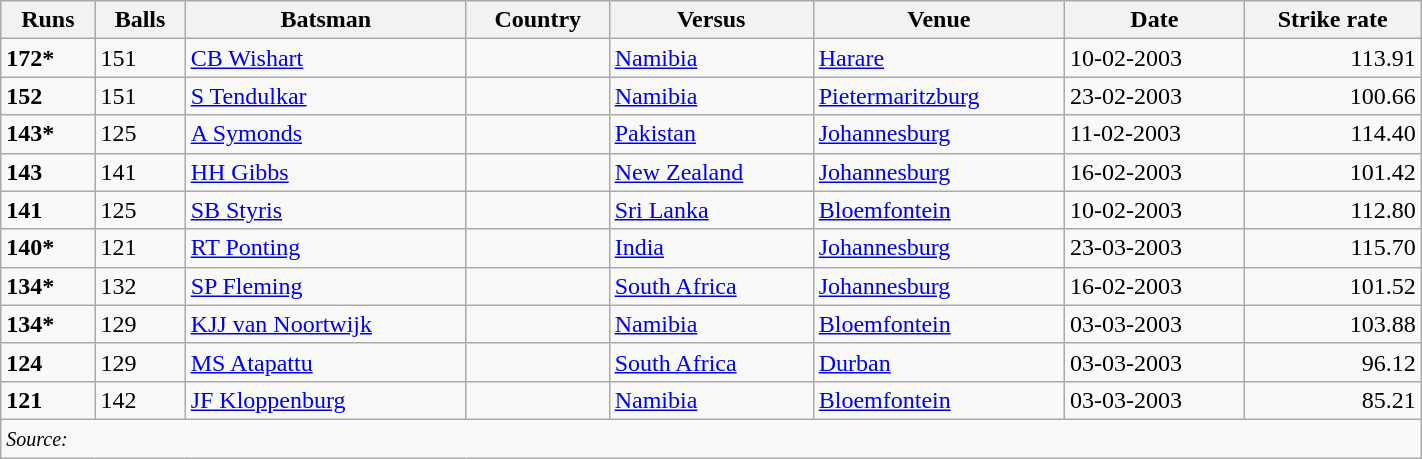<table class="wikitable" width="75%">
<tr>
<th>Runs</th>
<th>Balls</th>
<th>Batsman</th>
<th>Country</th>
<th>Versus</th>
<th>Venue</th>
<th>Date</th>
<th>Strike rate</th>
</tr>
<tr>
<td><strong>172*</strong></td>
<td>151</td>
<td><a href='#'>CB Wishart</a></td>
<td></td>
<td><a href='#'>Namibia</a></td>
<td><a href='#'>Harare</a></td>
<td>10-02-2003</td>
<td align="right">113.91</td>
</tr>
<tr>
<td><strong>152</strong></td>
<td>151</td>
<td><a href='#'>S Tendulkar</a></td>
<td></td>
<td><a href='#'>Namibia</a></td>
<td><a href='#'>Pietermaritzburg</a></td>
<td>23-02-2003</td>
<td align="right">100.66</td>
</tr>
<tr>
<td><strong>143*</strong></td>
<td>125</td>
<td><a href='#'>A Symonds</a></td>
<td></td>
<td><a href='#'>Pakistan</a></td>
<td><a href='#'>Johannesburg</a></td>
<td>11-02-2003</td>
<td align="right">114.40</td>
</tr>
<tr>
<td><strong>143</strong></td>
<td>141</td>
<td><a href='#'>HH Gibbs</a></td>
<td></td>
<td><a href='#'>New Zealand</a></td>
<td><a href='#'>Johannesburg</a></td>
<td>16-02-2003</td>
<td align="right">101.42</td>
</tr>
<tr>
<td><strong>141</strong></td>
<td>125</td>
<td><a href='#'>SB Styris</a></td>
<td></td>
<td><a href='#'>Sri Lanka</a></td>
<td><a href='#'>Bloemfontein</a></td>
<td>10-02-2003</td>
<td align="right">112.80</td>
</tr>
<tr>
<td><strong>140*</strong></td>
<td>121</td>
<td><a href='#'>RT Ponting</a></td>
<td></td>
<td><a href='#'>India</a></td>
<td><a href='#'>Johannesburg</a></td>
<td>23-03-2003</td>
<td align="right">115.70</td>
</tr>
<tr>
<td><strong>134*</strong></td>
<td>132</td>
<td><a href='#'>SP Fleming</a></td>
<td></td>
<td><a href='#'>South Africa</a></td>
<td><a href='#'>Johannesburg</a></td>
<td>16-02-2003</td>
<td align="right">101.52</td>
</tr>
<tr>
<td><strong>134*</strong></td>
<td>129</td>
<td><a href='#'>KJJ van Noortwijk</a></td>
<td></td>
<td><a href='#'>Namibia</a></td>
<td><a href='#'>Bloemfontein</a></td>
<td>03-03-2003</td>
<td align="right">103.88</td>
</tr>
<tr>
<td><strong>124</strong></td>
<td>129</td>
<td><a href='#'>MS Atapattu</a></td>
<td></td>
<td><a href='#'>South Africa</a></td>
<td><a href='#'>Durban</a></td>
<td>03-03-2003</td>
<td align="right">96.12</td>
</tr>
<tr>
<td><strong>121</strong></td>
<td>142</td>
<td><a href='#'>JF Kloppenburg</a></td>
<td></td>
<td><a href='#'>Namibia</a></td>
<td><a href='#'>Bloemfontein</a></td>
<td>03-03-2003</td>
<td align="right">85.21</td>
</tr>
<tr>
<td colspan=8><small><em>Source: </em></small></td>
</tr>
</table>
